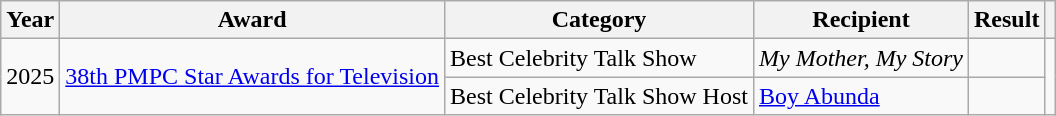<table class="wikitable">
<tr>
<th>Year</th>
<th>Award</th>
<th>Category</th>
<th>Recipient</th>
<th>Result</th>
<th></th>
</tr>
<tr>
<td rowspan=2>2025</td>
<td rowspan=2><a href='#'>38th PMPC Star Awards for Television</a></td>
<td>Best Celebrity Talk Show</td>
<td><em>My Mother, My Story</em></td>
<td></td>
<td rowspan=2></td>
</tr>
<tr>
<td>Best Celebrity Talk Show Host</td>
<td><a href='#'>Boy Abunda</a></td>
<td></td>
</tr>
</table>
